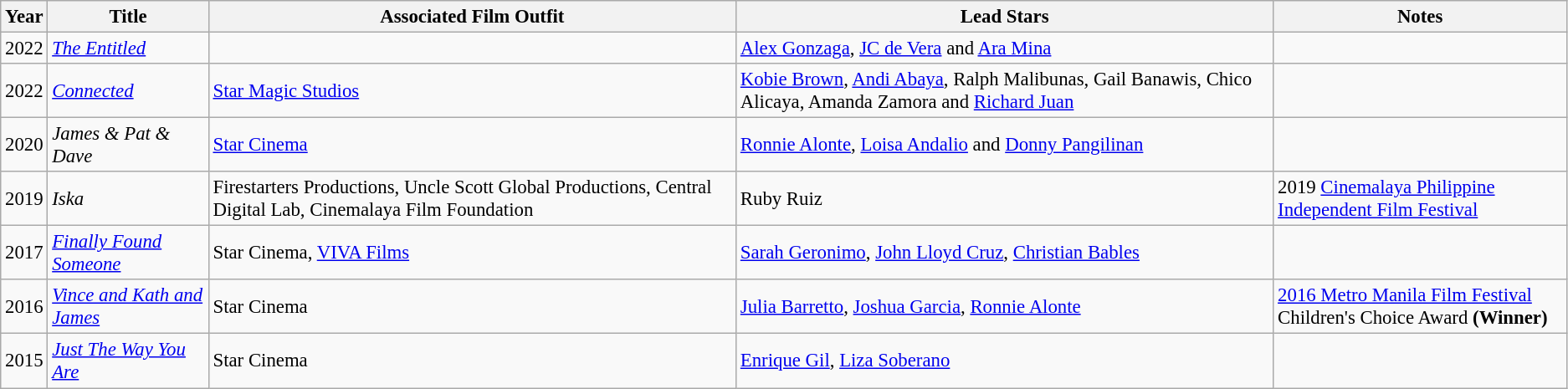<table class="wikitable" style="font-size: 95%;">
<tr>
<th>Year</th>
<th>Title</th>
<th>Associated Film Outfit</th>
<th>Lead Stars</th>
<th>Notes</th>
</tr>
<tr>
<td>2022</td>
<td><em><a href='#'>The Entitled</a></em></td>
<td></td>
<td><a href='#'>Alex Gonzaga</a>, <a href='#'>JC de Vera</a> and <a href='#'>Ara Mina</a></td>
<td></td>
</tr>
<tr>
<td>2022</td>
<td><em><a href='#'>Connected</a></em></td>
<td><a href='#'>Star Magic Studios</a></td>
<td><a href='#'>Kobie Brown</a>, <a href='#'>Andi Abaya</a>, Ralph Malibunas, Gail Banawis, Chico Alicaya, Amanda Zamora and <a href='#'>Richard Juan</a></td>
<td></td>
</tr>
<tr>
<td>2020</td>
<td><em>James & Pat & Dave</em></td>
<td><a href='#'>Star Cinema</a></td>
<td><a href='#'>Ronnie Alonte</a>, <a href='#'>Loisa Andalio</a> and <a href='#'>Donny Pangilinan</a></td>
<td></td>
</tr>
<tr>
<td>2019</td>
<td><em>Iska</em></td>
<td>Firestarters Productions, Uncle Scott Global Productions, Central Digital Lab, Cinemalaya Film Foundation</td>
<td>Ruby Ruiz</td>
<td>2019 <a href='#'>Cinemalaya Philippine Independent Film Festival</a></td>
</tr>
<tr>
<td>2017</td>
<td><em><a href='#'>Finally Found Someone</a></em></td>
<td>Star Cinema, <a href='#'>VIVA Films</a></td>
<td><a href='#'>Sarah Geronimo</a>, <a href='#'>John Lloyd Cruz</a>, <a href='#'>Christian Bables</a></td>
<td></td>
</tr>
<tr>
<td>2016</td>
<td><em><a href='#'>Vince and Kath and James</a></em></td>
<td>Star Cinema</td>
<td><a href='#'>Julia Barretto</a>, <a href='#'>Joshua Garcia</a>, <a href='#'>Ronnie Alonte</a></td>
<td><a href='#'>2016 Metro Manila Film Festival</a> <br>Children's Choice Award<strong> (Winner)</strong> </td>
</tr>
<tr>
<td>2015</td>
<td><em><a href='#'>Just The Way You Are</a></em></td>
<td>Star Cinema</td>
<td><a href='#'>Enrique Gil</a>, <a href='#'>Liza Soberano</a></td>
<td></td>
</tr>
</table>
